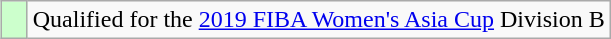<table class="wikitable" align=right>
<tr>
<td width=10px bgcolor=ccffcc></td>
<td>Qualified for the <a href='#'>2019 FIBA Women's Asia Cup</a> Division B</td>
</tr>
</table>
